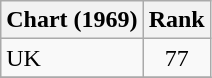<table class="wikitable">
<tr>
<th align="left">Chart (1969)</th>
<th style="text-align:center;">Rank</th>
</tr>
<tr>
<td>UK </td>
<td style="text-align:center;">77</td>
</tr>
<tr>
</tr>
</table>
